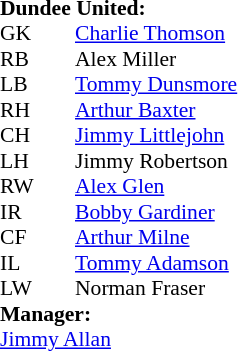<table style="font-size: 90%" cellspacing="0" cellpadding="0">
<tr>
<td colspan="4"><strong>Dundee United:</strong></td>
</tr>
<tr>
<th width="25"></th>
<th width="25"></th>
</tr>
<tr>
<td>GK</td>
<td></td>
<td> <a href='#'>Charlie Thomson</a></td>
</tr>
<tr>
<td>RB</td>
<td></td>
<td> Alex Miller</td>
</tr>
<tr>
<td>LB</td>
<td></td>
<td> <a href='#'>Tommy Dunsmore</a></td>
</tr>
<tr>
<td>RH</td>
<td></td>
<td> <a href='#'>Arthur Baxter</a></td>
</tr>
<tr>
<td>CH</td>
<td></td>
<td> <a href='#'>Jimmy Littlejohn</a></td>
</tr>
<tr>
<td>LH</td>
<td></td>
<td> Jimmy Robertson</td>
</tr>
<tr>
<td>RW</td>
<td></td>
<td> <a href='#'>Alex Glen</a></td>
</tr>
<tr>
<td>IR</td>
<td></td>
<td> <a href='#'>Bobby Gardiner</a></td>
</tr>
<tr>
<td>CF</td>
<td></td>
<td> <a href='#'>Arthur Milne</a></td>
</tr>
<tr>
<td>IL</td>
<td></td>
<td> <a href='#'>Tommy Adamson</a></td>
</tr>
<tr>
<td>LW</td>
<td></td>
<td> Norman Fraser</td>
</tr>
<tr>
<td colspan=4><strong>Manager:</strong></td>
</tr>
<tr>
<td colspan="4">  <a href='#'>Jimmy Allan</a></td>
</tr>
</table>
